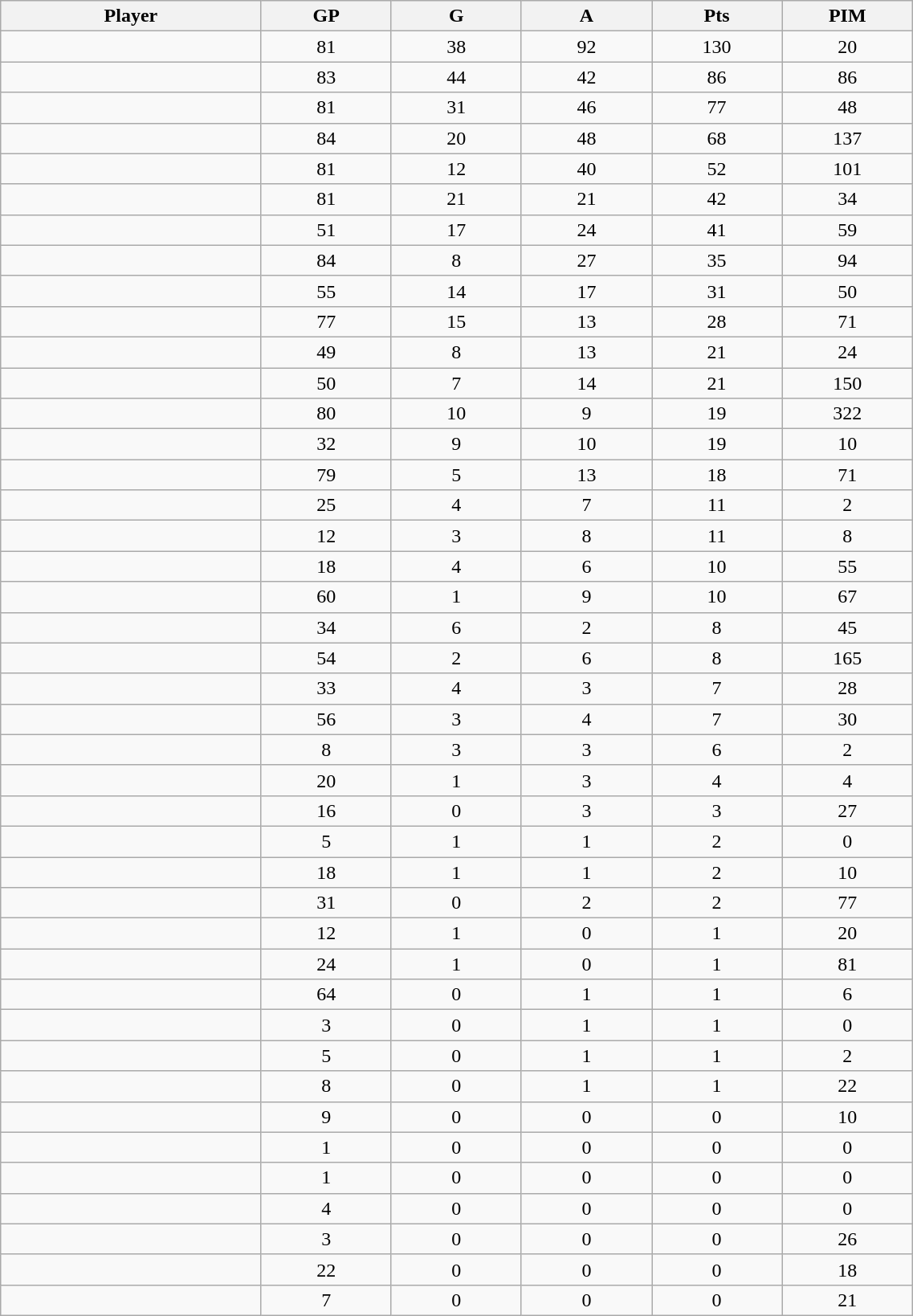<table class="wikitable sortable" width="60%">
<tr ALIGN="center">
<th bgcolor="#DDDDFF" width="10%">Player</th>
<th bgcolor="#DDDDFF" width="5%">GP</th>
<th bgcolor="#DDDDFF" width="5%">G</th>
<th bgcolor="#DDDDFF" width="5%">A</th>
<th bgcolor="#DDDDFF" width="5%">Pts</th>
<th bgcolor="#DDDDFF" width="5%">PIM</th>
</tr>
<tr align="center">
<td align="right"></td>
<td>81</td>
<td>38</td>
<td>92</td>
<td>130</td>
<td>20</td>
</tr>
<tr align="center">
<td align="right"></td>
<td>83</td>
<td>44</td>
<td>42</td>
<td>86</td>
<td>86</td>
</tr>
<tr align="center">
<td align="right"></td>
<td>81</td>
<td>31</td>
<td>46</td>
<td>77</td>
<td>48</td>
</tr>
<tr align="center">
<td align="right"></td>
<td>84</td>
<td>20</td>
<td>48</td>
<td>68</td>
<td>137</td>
</tr>
<tr align="center">
<td align="right"></td>
<td>81</td>
<td>12</td>
<td>40</td>
<td>52</td>
<td>101</td>
</tr>
<tr align="center">
<td align="right"></td>
<td>81</td>
<td>21</td>
<td>21</td>
<td>42</td>
<td>34</td>
</tr>
<tr align="center">
<td align="right"></td>
<td>51</td>
<td>17</td>
<td>24</td>
<td>41</td>
<td>59</td>
</tr>
<tr align="center">
<td align="right"></td>
<td>84</td>
<td>8</td>
<td>27</td>
<td>35</td>
<td>94</td>
</tr>
<tr align="center">
<td align="right"></td>
<td>55</td>
<td>14</td>
<td>17</td>
<td>31</td>
<td>50</td>
</tr>
<tr align="center">
<td align="right"></td>
<td>77</td>
<td>15</td>
<td>13</td>
<td>28</td>
<td>71</td>
</tr>
<tr align="center">
<td align="right"></td>
<td>49</td>
<td>8</td>
<td>13</td>
<td>21</td>
<td>24</td>
</tr>
<tr align="center">
<td align="right"></td>
<td>50</td>
<td>7</td>
<td>14</td>
<td>21</td>
<td>150</td>
</tr>
<tr align="center">
<td align="right"></td>
<td>80</td>
<td>10</td>
<td>9</td>
<td>19</td>
<td>322</td>
</tr>
<tr align="center">
<td align="right"></td>
<td>32</td>
<td>9</td>
<td>10</td>
<td>19</td>
<td>10</td>
</tr>
<tr align="center">
<td align="right"></td>
<td>79</td>
<td>5</td>
<td>13</td>
<td>18</td>
<td>71</td>
</tr>
<tr align="center">
<td align="right"></td>
<td>25</td>
<td>4</td>
<td>7</td>
<td>11</td>
<td>2</td>
</tr>
<tr align="center">
<td align="right"></td>
<td>12</td>
<td>3</td>
<td>8</td>
<td>11</td>
<td>8</td>
</tr>
<tr align="center">
<td align="right"></td>
<td>18</td>
<td>4</td>
<td>6</td>
<td>10</td>
<td>55</td>
</tr>
<tr align="center">
<td align="right"></td>
<td>60</td>
<td>1</td>
<td>9</td>
<td>10</td>
<td>67</td>
</tr>
<tr align="center">
<td align="right"></td>
<td>34</td>
<td>6</td>
<td>2</td>
<td>8</td>
<td>45</td>
</tr>
<tr align="center">
<td align="right"></td>
<td>54</td>
<td>2</td>
<td>6</td>
<td>8</td>
<td>165</td>
</tr>
<tr align="center">
<td align="right"></td>
<td>33</td>
<td>4</td>
<td>3</td>
<td>7</td>
<td>28</td>
</tr>
<tr align="center">
<td align="right"></td>
<td>56</td>
<td>3</td>
<td>4</td>
<td>7</td>
<td>30</td>
</tr>
<tr align="center">
<td align="right"></td>
<td>8</td>
<td>3</td>
<td>3</td>
<td>6</td>
<td>2</td>
</tr>
<tr align="center">
<td align="right"></td>
<td>20</td>
<td>1</td>
<td>3</td>
<td>4</td>
<td>4</td>
</tr>
<tr align="center">
<td align="right"></td>
<td>16</td>
<td>0</td>
<td>3</td>
<td>3</td>
<td>27</td>
</tr>
<tr align="center">
<td align="right"></td>
<td>5</td>
<td>1</td>
<td>1</td>
<td>2</td>
<td>0</td>
</tr>
<tr align="center">
<td align="right"></td>
<td>18</td>
<td>1</td>
<td>1</td>
<td>2</td>
<td>10</td>
</tr>
<tr align="center">
<td align="right"></td>
<td>31</td>
<td>0</td>
<td>2</td>
<td>2</td>
<td>77</td>
</tr>
<tr align="center">
<td align="right"></td>
<td>12</td>
<td>1</td>
<td>0</td>
<td>1</td>
<td>20</td>
</tr>
<tr align="center">
<td align="right"></td>
<td>24</td>
<td>1</td>
<td>0</td>
<td>1</td>
<td>81</td>
</tr>
<tr align="center">
<td align="right"></td>
<td>64</td>
<td>0</td>
<td>1</td>
<td>1</td>
<td>6</td>
</tr>
<tr align="center">
<td align="right"></td>
<td>3</td>
<td>0</td>
<td>1</td>
<td>1</td>
<td>0</td>
</tr>
<tr align="center">
<td align="right"></td>
<td>5</td>
<td>0</td>
<td>1</td>
<td>1</td>
<td>2</td>
</tr>
<tr align="center">
<td align="right"></td>
<td>8</td>
<td>0</td>
<td>1</td>
<td>1</td>
<td>22</td>
</tr>
<tr align="center">
<td align="right"></td>
<td>9</td>
<td>0</td>
<td>0</td>
<td>0</td>
<td>10</td>
</tr>
<tr align="center">
<td align="right"></td>
<td>1</td>
<td>0</td>
<td>0</td>
<td>0</td>
<td>0</td>
</tr>
<tr align="center">
<td align="right"></td>
<td>1</td>
<td>0</td>
<td>0</td>
<td>0</td>
<td>0</td>
</tr>
<tr align="center">
<td align="right"></td>
<td>4</td>
<td>0</td>
<td>0</td>
<td>0</td>
<td>0</td>
</tr>
<tr align="center">
<td align="right"></td>
<td>3</td>
<td>0</td>
<td>0</td>
<td>0</td>
<td>26</td>
</tr>
<tr align="center">
<td align="right"></td>
<td>22</td>
<td>0</td>
<td>0</td>
<td>0</td>
<td>18</td>
</tr>
<tr align="center">
<td align="right"></td>
<td>7</td>
<td>0</td>
<td>0</td>
<td>0</td>
<td>21</td>
</tr>
</table>
